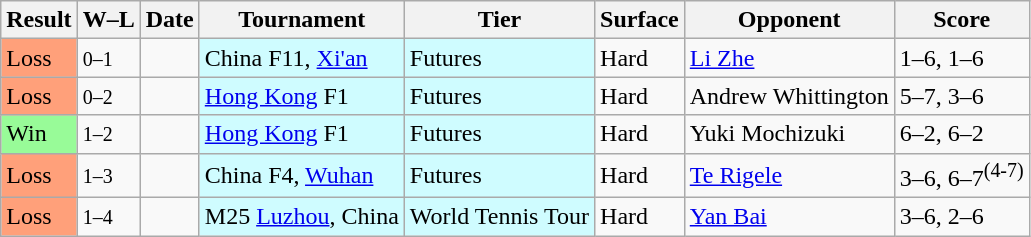<table class="sortable wikitable">
<tr>
<th>Result</th>
<th class="unsortable">W–L</th>
<th>Date</th>
<th>Tournament</th>
<th>Tier</th>
<th>Surface</th>
<th>Opponent</th>
<th class="unsortable">Score</th>
</tr>
<tr>
<td bgcolor=FFA07A>Loss</td>
<td><small>0–1</small></td>
<td></td>
<td style="background:#cffcff;">China F11, <a href='#'>Xi'an</a></td>
<td style="background:#cffcff;">Futures</td>
<td>Hard</td>
<td> <a href='#'>Li Zhe</a></td>
<td>1–6, 1–6</td>
</tr>
<tr>
<td bgcolor=FFA07A>Loss</td>
<td><small>0–2</small></td>
<td></td>
<td style="background:#cffcff;"><a href='#'>Hong Kong</a> F1</td>
<td style="background:#cffcff;">Futures</td>
<td>Hard</td>
<td> Andrew Whittington</td>
<td>5–7, 3–6</td>
</tr>
<tr>
<td bgcolor=98FB98>Win</td>
<td><small>1–2</small></td>
<td></td>
<td style="background:#cffcff;"><a href='#'>Hong Kong</a> F1</td>
<td style="background:#cffcff;">Futures</td>
<td>Hard</td>
<td> Yuki Mochizuki</td>
<td>6–2, 6–2</td>
</tr>
<tr>
<td bgcolor=FFA07A>Loss</td>
<td><small>1–3</small></td>
<td></td>
<td style="background:#cffcff;">China F4, <a href='#'>Wuhan</a></td>
<td style="background:#cffcff;">Futures</td>
<td>Hard</td>
<td> <a href='#'>Te Rigele</a></td>
<td>3–6, 6–7<sup>(4-7)</sup></td>
</tr>
<tr>
<td bgcolor=FFA07A>Loss</td>
<td><small>1–4</small></td>
<td></td>
<td style="background:#cffcff;">M25 <a href='#'>Luzhou</a>, China</td>
<td style="background:#cffcff;">World Tennis Tour</td>
<td>Hard</td>
<td> <a href='#'>Yan Bai</a></td>
<td>3–6, 2–6</td>
</tr>
</table>
